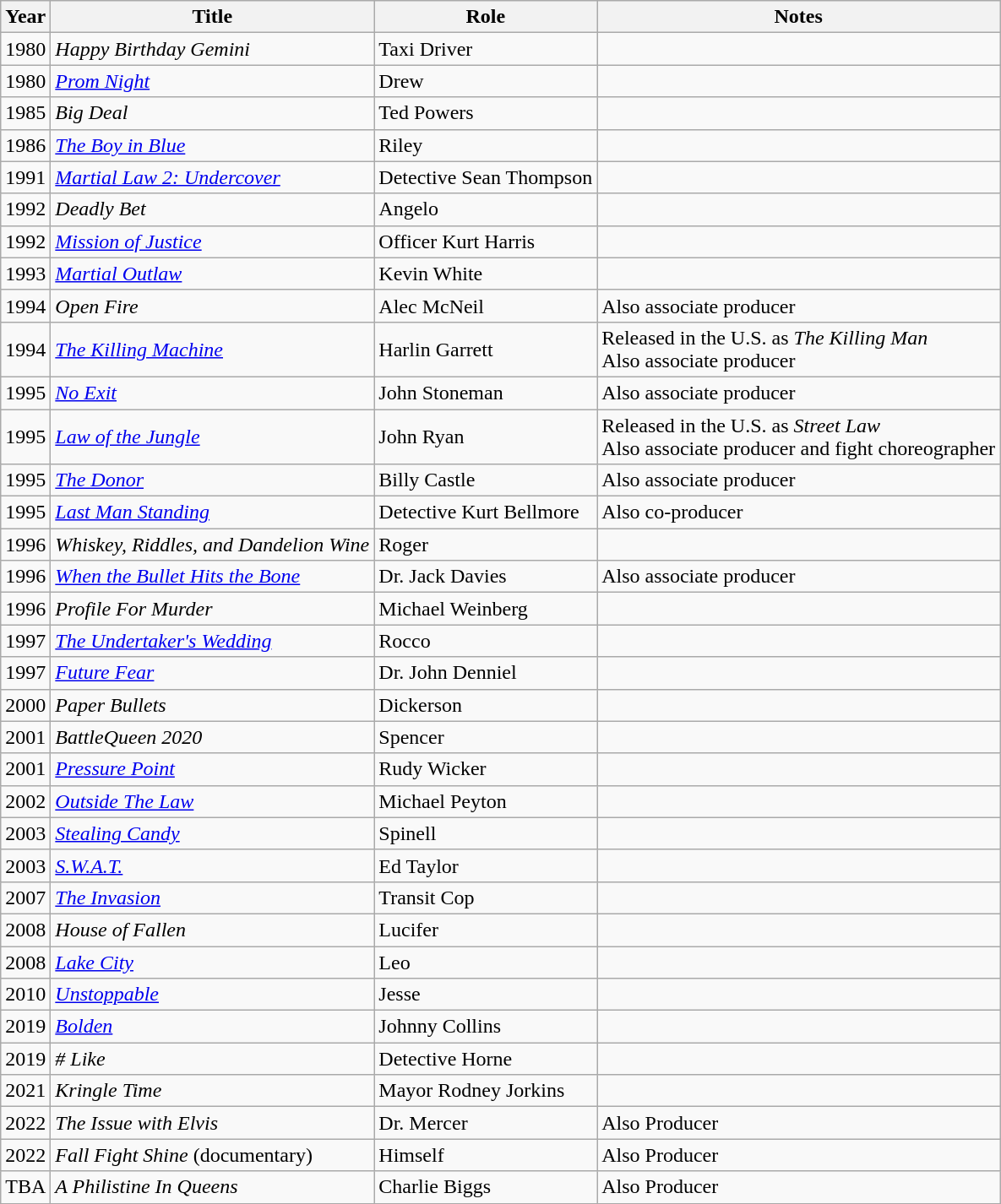<table class="wikitable sortable">
<tr>
<th>Year</th>
<th>Title</th>
<th>Role</th>
<th class="unsortable">Notes</th>
</tr>
<tr>
<td>1980</td>
<td><em>Happy Birthday Gemini</em></td>
<td>Taxi Driver</td>
<td></td>
</tr>
<tr>
<td>1980</td>
<td><em><a href='#'>Prom Night</a></em></td>
<td>Drew</td>
<td></td>
</tr>
<tr>
<td>1985</td>
<td><em>Big Deal</em></td>
<td>Ted Powers</td>
<td></td>
</tr>
<tr>
<td>1986</td>
<td data-sort-value="Boy in Blue, The"><em><a href='#'>The Boy in Blue</a></em></td>
<td>Riley</td>
<td></td>
</tr>
<tr>
<td>1991</td>
<td><em><a href='#'>Martial Law 2: Undercover</a></em></td>
<td>Detective Sean Thompson</td>
<td></td>
</tr>
<tr>
<td>1992</td>
<td><em>Deadly Bet</em></td>
<td>Angelo</td>
<td></td>
</tr>
<tr>
<td>1992</td>
<td><em><a href='#'>Mission of Justice</a></em></td>
<td>Officer Kurt Harris</td>
<td></td>
</tr>
<tr>
<td>1993</td>
<td><em><a href='#'>Martial Outlaw</a></em></td>
<td>Kevin White</td>
<td></td>
</tr>
<tr>
<td>1994</td>
<td><em>Open Fire</em></td>
<td>Alec McNeil</td>
<td>Also associate producer</td>
</tr>
<tr>
<td>1994</td>
<td data-sort-value="Killing Machine, The"><em><a href='#'>The Killing Machine</a></em></td>
<td>Harlin Garrett</td>
<td>Released in the U.S. as <em>The Killing Man</em><br>Also associate producer</td>
</tr>
<tr>
<td>1995</td>
<td><em><a href='#'>No Exit</a></em></td>
<td>John Stoneman</td>
<td>Also associate producer</td>
</tr>
<tr>
<td>1995</td>
<td><em><a href='#'>Law of the Jungle</a></em></td>
<td>John Ryan</td>
<td>Released in the U.S. as <em>Street Law</em><br>Also associate producer and fight choreographer</td>
</tr>
<tr>
<td>1995</td>
<td data-sort-value="Donor, The"><em><a href='#'>The Donor</a></em></td>
<td>Billy Castle</td>
<td>Also associate producer</td>
</tr>
<tr>
<td>1995</td>
<td><em><a href='#'>Last Man Standing</a></em></td>
<td>Detective Kurt Bellmore</td>
<td>Also co-producer</td>
</tr>
<tr>
<td>1996</td>
<td><em>Whiskey, Riddles, and Dandelion Wine</em></td>
<td>Roger</td>
<td></td>
</tr>
<tr>
<td>1996</td>
<td><em><a href='#'>When the Bullet Hits the Bone</a></em></td>
<td>Dr. Jack Davies</td>
<td>Also associate producer</td>
</tr>
<tr>
<td>1996</td>
<td><em>Profile For Murder</em></td>
<td>Michael Weinberg</td>
<td></td>
</tr>
<tr>
<td>1997</td>
<td data-sort-value="Undertaker's Wedding, The"><em><a href='#'>The Undertaker's Wedding</a></em></td>
<td>Rocco</td>
<td></td>
</tr>
<tr>
<td>1997</td>
<td><em><a href='#'>Future Fear</a></em></td>
<td>Dr. John Denniel</td>
<td></td>
</tr>
<tr>
<td>2000</td>
<td><em>Paper Bullets</em></td>
<td>Dickerson</td>
<td></td>
</tr>
<tr>
<td>2001</td>
<td><em>BattleQueen 2020</em></td>
<td>Spencer</td>
<td></td>
</tr>
<tr>
<td>2001</td>
<td><em><a href='#'>Pressure Point</a></em></td>
<td>Rudy Wicker</td>
<td></td>
</tr>
<tr>
<td>2002</td>
<td><em><a href='#'>Outside The Law</a></em></td>
<td>Michael Peyton</td>
<td></td>
</tr>
<tr>
<td>2003</td>
<td><em><a href='#'>Stealing Candy</a></em></td>
<td>Spinell</td>
<td></td>
</tr>
<tr>
<td>2003</td>
<td><em><a href='#'>S.W.A.T.</a></em></td>
<td>Ed Taylor</td>
<td></td>
</tr>
<tr>
<td>2007</td>
<td data-sort-value="Invasion, The"><em><a href='#'>The Invasion</a></em></td>
<td>Transit Cop</td>
<td></td>
</tr>
<tr>
<td>2008</td>
<td><em>House of Fallen</em></td>
<td>Lucifer</td>
<td></td>
</tr>
<tr>
<td>2008</td>
<td><em><a href='#'>Lake City</a></em></td>
<td>Leo</td>
<td></td>
</tr>
<tr>
<td>2010</td>
<td><em><a href='#'>Unstoppable</a></em></td>
<td>Jesse</td>
<td></td>
</tr>
<tr>
<td>2019</td>
<td><em><a href='#'>Bolden</a></em></td>
<td>Johnny Collins</td>
<td></td>
</tr>
<tr>
<td>2019</td>
<td><em># Like</em></td>
<td>Detective Horne</td>
<td></td>
</tr>
<tr>
<td>2021</td>
<td><em>Kringle Time</em></td>
<td>Mayor Rodney Jorkins</td>
<td></td>
</tr>
<tr>
<td>2022</td>
<td data-sort-value="Issue with Elvis, The"><em>The Issue with Elvis</em></td>
<td>Dr. Mercer</td>
<td>Also Producer</td>
</tr>
<tr>
<td>2022</td>
<td><em>Fall Fight Shine</em> (documentary)</td>
<td>Himself</td>
<td>Also Producer</td>
</tr>
<tr>
<td>TBA</td>
<td data-sort-value="Philistine In Queens, A"><em>A Philistine In Queens</em></td>
<td>Charlie Biggs</td>
<td>Also Producer</td>
</tr>
<tr>
</tr>
</table>
